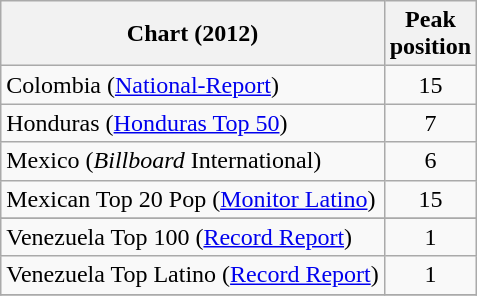<table class="wikitable sortable" border="1">
<tr>
<th>Chart (2012)</th>
<th>Peak<br>position</th>
</tr>
<tr>
<td>Colombia (<a href='#'>National-Report</a>)</td>
<td align="center">15</td>
</tr>
<tr>
<td>Honduras (<a href='#'>Honduras Top 50</a>)</td>
<td align="center">7</td>
</tr>
<tr>
<td>Mexico (<em>Billboard</em> International)</td>
<td style="text-align:center;">6</td>
</tr>
<tr>
<td>Mexican Top 20 Pop (<a href='#'>Monitor Latino</a>)</td>
<td style="text-align:center;">15</td>
</tr>
<tr>
</tr>
<tr>
</tr>
<tr>
</tr>
<tr>
<td>Venezuela Top 100 (<a href='#'>Record Report</a>)</td>
<td align="center">1</td>
</tr>
<tr>
<td>Venezuela Top Latino (<a href='#'>Record Report</a>)</td>
<td align="center">1</td>
</tr>
<tr>
</tr>
</table>
